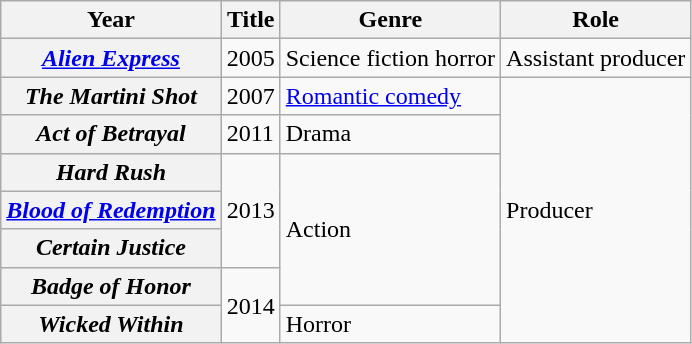<table class="wikitable plainrowheaders sortable">
<tr>
<th scope="col">Year</th>
<th scope="col">Title</th>
<th scope="col">Genre</th>
<th scope="col" class="unsortable">Role</th>
</tr>
<tr>
<th scope="row"><em><a href='#'>Alien Express</a></em></th>
<td>2005</td>
<td>Science fiction horror</td>
<td>Assistant producer</td>
</tr>
<tr>
<th scope="row"><em>The Martini Shot</em></th>
<td>2007</td>
<td><a href='#'>Romantic comedy</a></td>
<td rowspan="7">Producer</td>
</tr>
<tr>
<th scope="row"><em>Act of Betrayal</em></th>
<td>2011</td>
<td>Drama</td>
</tr>
<tr>
<th scope="row"><em>Hard Rush</em></th>
<td rowspan="3">2013</td>
<td rowspan="4">Action</td>
</tr>
<tr>
<th scope="row"><em><a href='#'>Blood of Redemption</a></em></th>
</tr>
<tr>
<th scope="row"><em>Certain Justice</em></th>
</tr>
<tr>
<th scope="row"><em>Badge of Honor</em></th>
<td rowspan="2">2014</td>
</tr>
<tr>
<th scope="row"><em>Wicked Within</em></th>
<td>Horror</td>
</tr>
</table>
